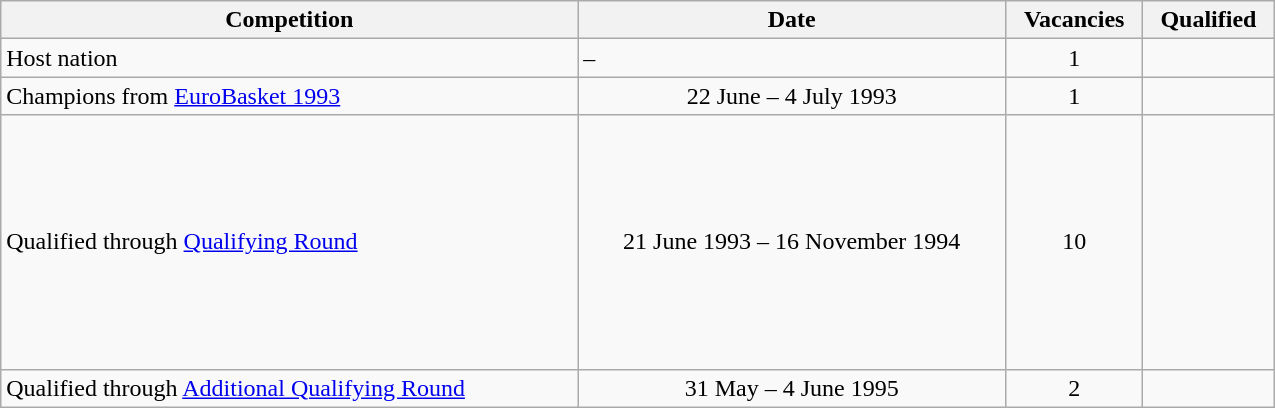<table class="wikitable" style="width:850px">
<tr>
<th>Competition</th>
<th>Date</th>
<th>Vacancies</th>
<th>Qualified</th>
</tr>
<tr>
<td>Host nation</td>
<td>–</td>
<td style="text-align:center;">1</td>
<td></td>
</tr>
<tr>
<td>Champions from <a href='#'>EuroBasket 1993</a></td>
<td style="text-align:center;">22 June – 4 July 1993</td>
<td style="text-align:center;">1</td>
<td></td>
</tr>
<tr>
<td>Qualified through <a href='#'>Qualifying Round</a></td>
<td style="text-align:center;">21 June 1993 – 16 November 1994</td>
<td style="text-align:center;">10</td>
<td> <br>  <br>  <br>  <br>  <br>  <br>  <br>  <br>  <br> </td>
</tr>
<tr>
<td>Qualified through <a href='#'>Additional Qualifying Round</a></td>
<td style="text-align:center;">31 May – 4 June 1995</td>
<td style="text-align:center;">2</td>
<td> <br> </td>
</tr>
</table>
